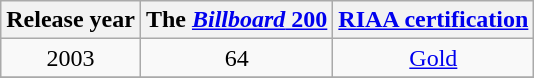<table class="wikitable">
<tr>
<th>Release year</th>
<th>The <a href='#'><em>Billboard</em> 200</a> <br></th>
<th><a href='#'>RIAA certification</a></th>
</tr>
<tr>
<td align="center">2003</td>
<td align="center">64</td>
<td align="center"><a href='#'>Gold</a></td>
</tr>
<tr>
</tr>
</table>
